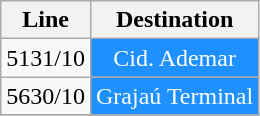<table class="wikitable">
<tr>
<th align="center">Line</th>
<th align="center">Destination</th>
</tr>
<tr>
<td align="center">5131/10</td>
<td align="center" bgcolor="dodgerblue" style="color:white">Cid. Ademar</td>
</tr>
<tr>
<td align="center">5630/10</td>
<td align="center" bgcolor="dodgerblue" style="color:white">Grajaú Terminal</td>
</tr>
<tr>
</tr>
</table>
